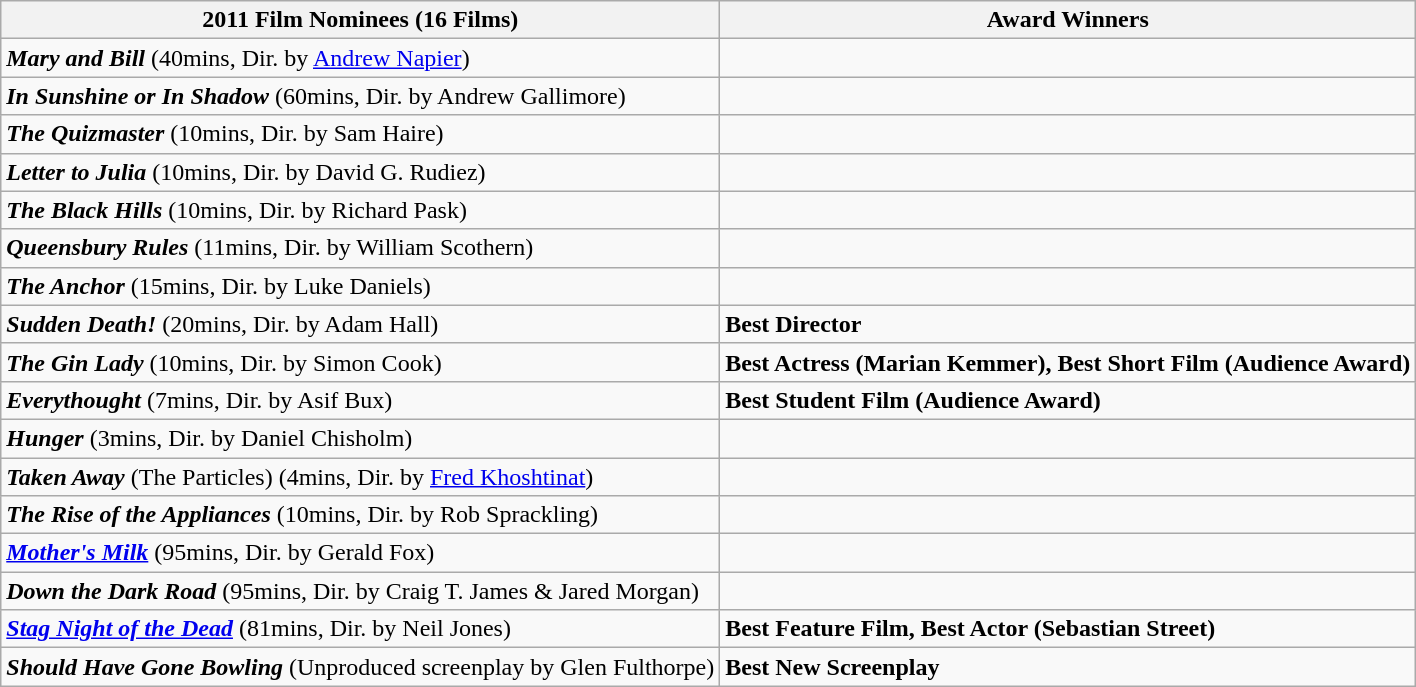<table class="wikitable mw-collapsible mw-collapsed">
<tr>
<th><strong>2011 Film Nominees (16 Films)</strong></th>
<th><strong>Award Winners</strong></th>
</tr>
<tr>
<td><strong><em>Mary and Bill</em></strong> (40mins, Dir. by <a href='#'>Andrew Napier</a>)</td>
<td></td>
</tr>
<tr>
<td><strong><em>In Sunshine or In Shadow</em></strong> (60mins, Dir. by Andrew Gallimore)</td>
<td></td>
</tr>
<tr>
<td><strong><em>The Quizmaster</em></strong> (10mins, Dir. by Sam Haire)</td>
<td></td>
</tr>
<tr>
<td><strong><em>Letter to Julia</em></strong> (10mins, Dir. by David G. Rudiez)</td>
<td></td>
</tr>
<tr>
<td><strong><em>The Black Hills</em></strong> (10mins, Dir. by Richard Pask)</td>
<td></td>
</tr>
<tr>
<td><strong><em>Queensbury Rules</em></strong> (11mins, Dir. by William Scothern)</td>
<td></td>
</tr>
<tr>
<td><strong><em>The Anchor</em></strong> (15mins, Dir. by Luke Daniels)</td>
<td></td>
</tr>
<tr>
<td><strong><em>Sudden Death!</em></strong> (20mins, Dir. by Adam Hall)</td>
<td><strong>Best Director</strong></td>
</tr>
<tr>
<td><strong><em>The Gin Lady</em></strong> (10mins, Dir. by Simon Cook)</td>
<td><strong>Best Actress (Marian Kemmer), Best Short Film (Audience Award)</strong></td>
</tr>
<tr>
<td><strong><em>Everythought</em></strong> (7mins, Dir. by Asif Bux)</td>
<td><strong>Best Student Film (Audience Award)</strong></td>
</tr>
<tr>
<td><strong><em>Hunger</em></strong> (3mins, Dir. by Daniel Chisholm)</td>
<td></td>
</tr>
<tr>
<td><strong><em>Taken Away</em></strong> (The Particles) (4mins, Dir. by <a href='#'>Fred Khoshtinat</a>)</td>
<td></td>
</tr>
<tr>
<td><strong><em>The Rise of the Appliances</em></strong> (10mins, Dir. by Rob Sprackling)</td>
<td></td>
</tr>
<tr>
<td><strong><em><a href='#'>Mother's Milk</a></em></strong> (95mins, Dir. by Gerald Fox)</td>
<td></td>
</tr>
<tr>
<td><strong><em>Down the Dark Road</em></strong> (95mins, Dir. by Craig T. James & Jared Morgan)</td>
<td></td>
</tr>
<tr>
<td><strong><em><a href='#'>Stag Night of the Dead</a></em></strong> (81mins, Dir. by Neil Jones)</td>
<td><strong>Best Feature Film, Best Actor (Sebastian Street)</strong></td>
</tr>
<tr>
<td><strong><em>Should Have Gone Bowling</em></strong>  (Unproduced screenplay by Glen Fulthorpe)</td>
<td><strong>Best New Screenplay</strong></td>
</tr>
</table>
